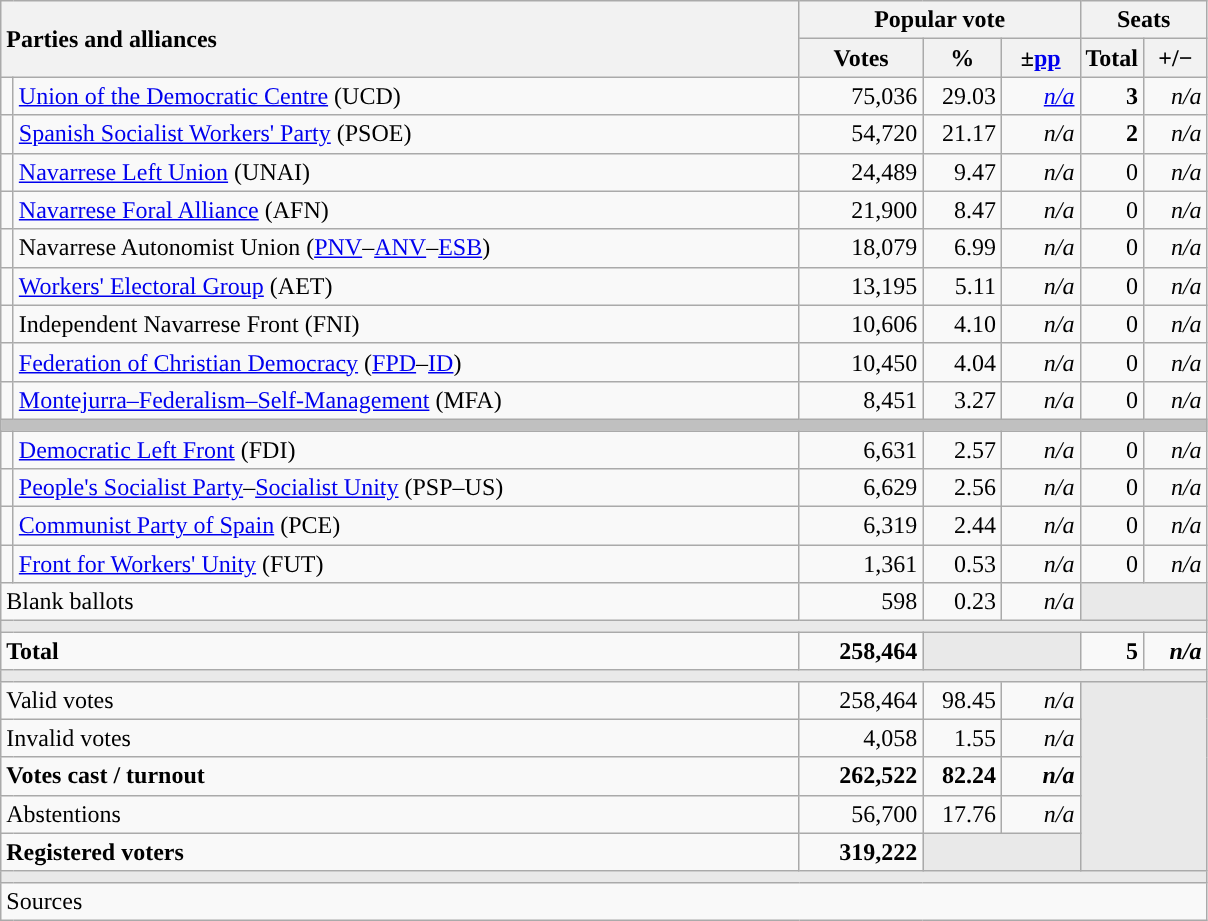<table class="wikitable" style="text-align:right;">
<tr>
<th style="text-align:left;" rowspan="2" colspan="2" width="525">Parties and alliances</th>
<th colspan="3">Popular vote</th>
<th colspan="2">Seats</th>
</tr>
<tr>
<th width="75">Votes</th>
<th width="45">%</th>
<th width="45">±<a href='#'>pp</a></th>
<th width="35">Total</th>
<th width="35">+/−</th>
</tr>
<tr>
<td width="1" style="color:inherit;background:"></td>
<td align="left"><a href='#'>Union of the Democratic Centre</a> (UCD)</td>
<td>75,036</td>
<td>29.03</td>
<td><em><a href='#'>n/a</a></em></td>
<td><strong>3</strong></td>
<td><em>n/a</em></td>
</tr>
<tr>
<td style="color:inherit;background:"></td>
<td align="left"><a href='#'>Spanish Socialist Workers' Party</a> (PSOE)</td>
<td>54,720</td>
<td>21.17</td>
<td><em>n/a</em></td>
<td><strong>2</strong></td>
<td><em>n/a</em></td>
</tr>
<tr>
<td style="color:inherit;background:"></td>
<td align="left"><a href='#'>Navarrese Left Union</a> (UNAI)</td>
<td>24,489</td>
<td>9.47</td>
<td><em>n/a</em></td>
<td>0</td>
<td><em>n/a</em></td>
</tr>
<tr>
<td style="color:inherit;background:"></td>
<td align="left"><a href='#'>Navarrese Foral Alliance</a> (AFN)</td>
<td>21,900</td>
<td>8.47</td>
<td><em>n/a</em></td>
<td>0</td>
<td><em>n/a</em></td>
</tr>
<tr>
<td style="color:inherit;background:"></td>
<td align="left">Navarrese Autonomist Union (<a href='#'>PNV</a>–<a href='#'>ANV</a>–<a href='#'>ESB</a>)</td>
<td>18,079</td>
<td>6.99</td>
<td><em>n/a</em></td>
<td>0</td>
<td><em>n/a</em></td>
</tr>
<tr>
<td style="color:inherit;background:"></td>
<td align="left"><a href='#'>Workers' Electoral Group</a> (AET)</td>
<td>13,195</td>
<td>5.11</td>
<td><em>n/a</em></td>
<td>0</td>
<td><em>n/a</em></td>
</tr>
<tr>
<td style="color:inherit;background:"></td>
<td align="left">Independent Navarrese Front (FNI)</td>
<td>10,606</td>
<td>4.10</td>
<td><em>n/a</em></td>
<td>0</td>
<td><em>n/a</em></td>
</tr>
<tr>
<td style="color:inherit;background:"></td>
<td align="left"><a href='#'>Federation of Christian Democracy</a> (<a href='#'>FPD</a>–<a href='#'>ID</a>)</td>
<td>10,450</td>
<td>4.04</td>
<td><em>n/a</em></td>
<td>0</td>
<td><em>n/a</em></td>
</tr>
<tr>
<td style="color:inherit;background:"></td>
<td align="left"><a href='#'>Montejurra–Federalism–Self-Management</a> (MFA)</td>
<td>8,451</td>
<td>3.27</td>
<td><em>n/a</em></td>
<td>0</td>
<td><em>n/a</em></td>
</tr>
<tr>
<td colspan="7" bgcolor="#C0C0C0"></td>
</tr>
<tr>
<td style="color:inherit;background:"></td>
<td align="left"><a href='#'>Democratic Left Front</a> (FDI)</td>
<td>6,631</td>
<td>2.57</td>
<td><em>n/a</em></td>
<td>0</td>
<td><em>n/a</em></td>
</tr>
<tr>
<td style="color:inherit;background:"></td>
<td align="left"><a href='#'>People's Socialist Party</a>–<a href='#'>Socialist Unity</a> (PSP–US)</td>
<td>6,629</td>
<td>2.56</td>
<td><em>n/a</em></td>
<td>0</td>
<td><em>n/a</em></td>
</tr>
<tr>
<td style="color:inherit;background:"></td>
<td align="left"><a href='#'>Communist Party of Spain</a> (PCE)</td>
<td>6,319</td>
<td>2.44</td>
<td><em>n/a</em></td>
<td>0</td>
<td><em>n/a</em></td>
</tr>
<tr>
<td style="color:inherit;background:"></td>
<td align="left"><a href='#'>Front for Workers' Unity</a> (FUT)</td>
<td>1,361</td>
<td>0.53</td>
<td><em>n/a</em></td>
<td>0</td>
<td><em>n/a</em></td>
</tr>
<tr>
<td align="left" colspan="2">Blank ballots</td>
<td>598</td>
<td>0.23</td>
<td><em>n/a</em></td>
<td bgcolor="#E9E9E9" colspan="2"></td>
</tr>
<tr>
<td colspan="7" bgcolor="#E9E9E9"></td>
</tr>
<tr style="font-weight:bold;">
<td align="left" colspan="2">Total</td>
<td>258,464</td>
<td bgcolor="#E9E9E9" colspan="2"></td>
<td>5</td>
<td><em>n/a</em></td>
</tr>
<tr>
<td colspan="7" bgcolor="#E9E9E9"></td>
</tr>
<tr>
<td align="left" colspan="2">Valid votes</td>
<td>258,464</td>
<td>98.45</td>
<td><em>n/a</em></td>
<td bgcolor="#E9E9E9" colspan="2" rowspan="5"></td>
</tr>
<tr>
<td align="left" colspan="2">Invalid votes</td>
<td>4,058</td>
<td>1.55</td>
<td><em>n/a</em></td>
</tr>
<tr style="font-weight:bold;">
<td align="left" colspan="2">Votes cast / turnout</td>
<td>262,522</td>
<td>82.24</td>
<td><em>n/a</em></td>
</tr>
<tr>
<td align="left" colspan="2">Abstentions</td>
<td>56,700</td>
<td>17.76</td>
<td><em>n/a</em></td>
</tr>
<tr style="font-weight:bold;">
<td align="left" colspan="2">Registered voters</td>
<td>319,222</td>
<td bgcolor="#E9E9E9" colspan="2"></td>
</tr>
<tr>
<td colspan="7" bgcolor="#E9E9E9"></td>
</tr>
<tr>
<td align="left" colspan="7">Sources</td>
</tr>
</table>
